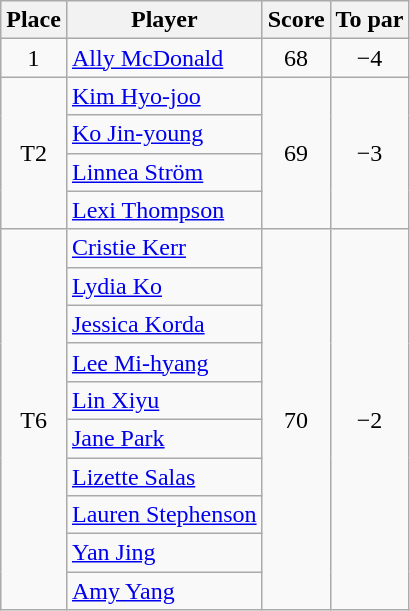<table class="wikitable">
<tr>
<th>Place</th>
<th>Player</th>
<th>Score</th>
<th>To par</th>
</tr>
<tr>
<td align=center>1</td>
<td> <a href='#'>Ally McDonald</a></td>
<td align=center>68</td>
<td align=center>−4</td>
</tr>
<tr>
<td rowspan=4 align=center>T2</td>
<td> <a href='#'>Kim Hyo-joo</a></td>
<td rowspan=4 align=center>69</td>
<td rowspan=4 align=center>−3</td>
</tr>
<tr>
<td> <a href='#'>Ko Jin-young</a></td>
</tr>
<tr>
<td> <a href='#'>Linnea Ström</a></td>
</tr>
<tr>
<td> <a href='#'>Lexi Thompson</a></td>
</tr>
<tr>
<td rowspan=10 align=center>T6</td>
<td> <a href='#'>Cristie Kerr</a></td>
<td rowspan=10 align=center>70</td>
<td rowspan=10 align=center>−2</td>
</tr>
<tr>
<td> <a href='#'>Lydia Ko</a></td>
</tr>
<tr>
<td> <a href='#'>Jessica Korda</a></td>
</tr>
<tr>
<td> <a href='#'>Lee Mi-hyang</a></td>
</tr>
<tr>
<td> <a href='#'>Lin Xiyu</a></td>
</tr>
<tr>
<td> <a href='#'>Jane Park</a></td>
</tr>
<tr>
<td> <a href='#'>Lizette Salas</a></td>
</tr>
<tr>
<td> <a href='#'>Lauren Stephenson</a></td>
</tr>
<tr>
<td> <a href='#'>Yan Jing</a></td>
</tr>
<tr>
<td> <a href='#'>Amy Yang</a></td>
</tr>
</table>
